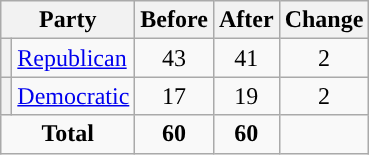<table class="wikitable" style="text-align:center;">
<tr>
<th colspan="2">Party</th>
<th>Before</th>
<th>After</th>
<th>Change</th>
</tr>
<tr>
<th style="background-color:"></th>
<td style="text-align:left;"><a href='#'>Republican</a></td>
<td>43</td>
<td>41</td>
<td> 2</td>
</tr>
<tr>
<th style="background-color:"></th>
<td style="text-align:left;"><a href='#'>Democratic</a></td>
<td>17</td>
<td>19</td>
<td> 2</td>
</tr>
<tr>
<td colspan="2"><strong>Total</strong></td>
<td><strong>60</strong></td>
<td><strong>60</strong></td>
<td></td>
</tr>
</table>
